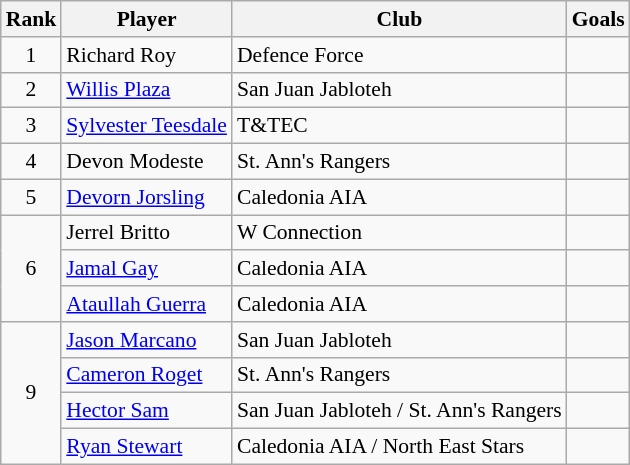<table class="wikitable" style="font-size:90%;">
<tr>
<th>Rank</th>
<th>Player</th>
<th>Club</th>
<th>Goals</th>
</tr>
<tr>
<td rowspan=1 style="text-align:center;">1</td>
<td> Richard Roy</td>
<td>Defence Force</td>
<td></td>
</tr>
<tr>
<td rowspan=1 style="text-align:center;">2</td>
<td> <a href='#'>Willis Plaza</a></td>
<td>San Juan Jabloteh</td>
<td></td>
</tr>
<tr>
<td rowspan=1 style="text-align:center;">3</td>
<td> <a href='#'>Sylvester Teesdale</a></td>
<td>T&TEC</td>
<td></td>
</tr>
<tr>
<td rowspan=1 style="text-align:center;">4</td>
<td> Devon Modeste</td>
<td>St. Ann's Rangers</td>
<td></td>
</tr>
<tr>
<td rowspan=1 style="text-align:center;">5</td>
<td> <a href='#'>Devorn Jorsling</a></td>
<td>Caledonia AIA</td>
<td></td>
</tr>
<tr>
<td rowspan=3 style="text-align:center;">6</td>
<td> Jerrel Britto</td>
<td>W Connection</td>
<td></td>
</tr>
<tr>
<td> <a href='#'>Jamal Gay</a></td>
<td>Caledonia AIA</td>
<td></td>
</tr>
<tr>
<td> <a href='#'>Ataullah Guerra</a></td>
<td>Caledonia AIA</td>
<td></td>
</tr>
<tr>
<td rowspan=4 style="text-align:center;">9</td>
<td> <a href='#'>Jason Marcano</a></td>
<td>San Juan Jabloteh</td>
<td></td>
</tr>
<tr>
<td> <a href='#'>Cameron Roget</a></td>
<td>St. Ann's Rangers</td>
<td></td>
</tr>
<tr>
<td> <a href='#'>Hector Sam</a></td>
<td>San Juan Jabloteh / St. Ann's Rangers</td>
<td></td>
</tr>
<tr>
<td> <a href='#'>Ryan Stewart</a></td>
<td>Caledonia AIA / North East Stars</td>
<td></td>
</tr>
</table>
